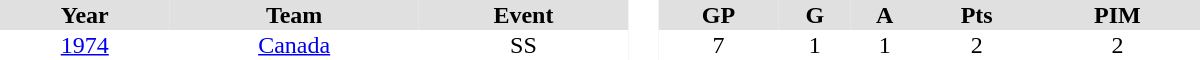<table border="0" cellpadding="1" cellspacing="0" style="text-align:center; width:50em">
<tr ALIGN="center" bgcolor="#e0e0e0">
<th>Year</th>
<th>Team</th>
<th>Event</th>
<th rowspan="99" bgcolor="#ffffff"> </th>
<th>GP</th>
<th>G</th>
<th>A</th>
<th>Pts</th>
<th>PIM</th>
</tr>
<tr>
<td><a href='#'>1974</a></td>
<td><a href='#'>Canada</a></td>
<td>SS</td>
<td>7</td>
<td>1</td>
<td>1</td>
<td>2</td>
<td>2</td>
</tr>
</table>
